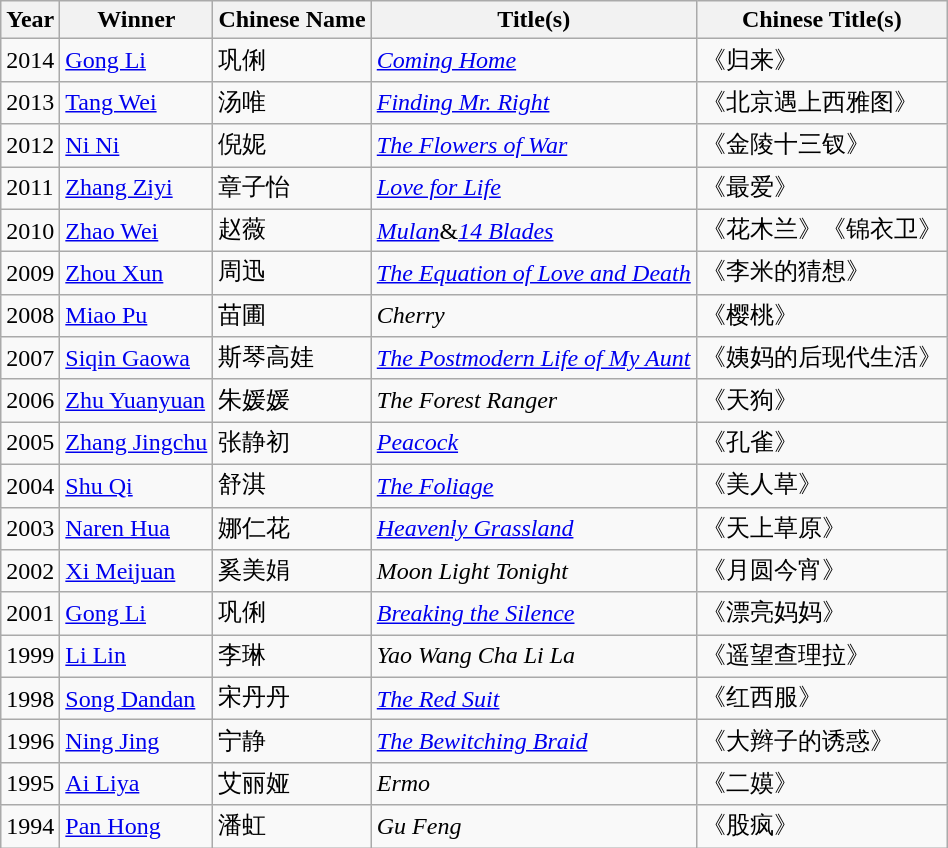<table class="wikitable">
<tr>
<th>Year</th>
<th>Winner</th>
<th>Chinese Name</th>
<th>Title(s)</th>
<th>Chinese Title(s)</th>
</tr>
<tr>
<td>2014</td>
<td><a href='#'>Gong Li</a></td>
<td>巩俐</td>
<td><em><a href='#'>Coming Home</a></em></td>
<td>《归来》</td>
</tr>
<tr>
<td>2013</td>
<td><a href='#'>Tang Wei</a></td>
<td>汤唯</td>
<td><em><a href='#'>Finding Mr. Right</a></em></td>
<td>《北京遇上西雅图》</td>
</tr>
<tr>
<td>2012</td>
<td><a href='#'>Ni Ni</a></td>
<td>倪妮</td>
<td><em><a href='#'>The Flowers of War</a></em></td>
<td>《金陵十三钗》</td>
</tr>
<tr>
<td>2011</td>
<td><a href='#'>Zhang Ziyi</a></td>
<td>章子怡</td>
<td><em><a href='#'>Love for Life</a></em></td>
<td>《最爱》</td>
</tr>
<tr>
<td>2010</td>
<td><a href='#'>Zhao Wei</a></td>
<td>赵薇</td>
<td><em><a href='#'>Mulan</a></em>&<em><a href='#'>14 Blades</a></em></td>
<td>《花木兰》《锦衣卫》</td>
</tr>
<tr>
<td>2009</td>
<td><a href='#'>Zhou Xun</a></td>
<td>周迅</td>
<td><em><a href='#'>The Equation of Love and Death</a></em></td>
<td>《李米的猜想》</td>
</tr>
<tr>
<td>2008</td>
<td><a href='#'>Miao Pu</a></td>
<td>苗圃</td>
<td><em>Cherry</em></td>
<td>《樱桃》</td>
</tr>
<tr>
<td>2007</td>
<td><a href='#'>Siqin Gaowa</a></td>
<td>斯琴高娃</td>
<td><em><a href='#'>The Postmodern Life of My Aunt</a></em></td>
<td>《姨妈的后现代生活》</td>
</tr>
<tr>
<td>2006</td>
<td><a href='#'>Zhu Yuanyuan</a></td>
<td>朱媛媛</td>
<td><em>The Forest Ranger</em></td>
<td>《天狗》</td>
</tr>
<tr>
<td>2005</td>
<td><a href='#'>Zhang Jingchu</a></td>
<td>张静初</td>
<td><em><a href='#'>Peacock</a></em></td>
<td>《孔雀》</td>
</tr>
<tr>
<td>2004</td>
<td><a href='#'>Shu Qi</a></td>
<td>舒淇</td>
<td><em><a href='#'>The Foliage</a></em></td>
<td>《美人草》</td>
</tr>
<tr>
<td>2003</td>
<td><a href='#'>Naren Hua</a></td>
<td>娜仁花</td>
<td><em><a href='#'>Heavenly Grassland</a></em></td>
<td>《天上草原》</td>
</tr>
<tr>
<td>2002</td>
<td><a href='#'>Xi Meijuan</a></td>
<td>奚美娟</td>
<td><em>Moon Light Tonight</em></td>
<td>《月圆今宵》</td>
</tr>
<tr>
<td>2001</td>
<td><a href='#'>Gong Li</a></td>
<td>巩俐</td>
<td><em><a href='#'>Breaking the Silence</a></em></td>
<td>《漂亮妈妈》</td>
</tr>
<tr>
<td>1999</td>
<td><a href='#'>Li Lin</a></td>
<td>李琳</td>
<td><em>Yao Wang Cha Li La</em></td>
<td>《遥望查理拉》</td>
</tr>
<tr>
<td>1998</td>
<td><a href='#'>Song Dandan</a></td>
<td>宋丹丹</td>
<td><em><a href='#'>The Red Suit</a></em></td>
<td>《红西服》</td>
</tr>
<tr>
<td>1996</td>
<td><a href='#'>Ning Jing</a></td>
<td>宁静</td>
<td><em><a href='#'>The Bewitching Braid</a></em></td>
<td>《大辫子的诱惑》</td>
</tr>
<tr>
<td>1995</td>
<td><a href='#'>Ai Liya</a></td>
<td>艾丽娅</td>
<td><em>Ermo</em></td>
<td>《二嫫》</td>
</tr>
<tr>
<td>1994</td>
<td><a href='#'>Pan Hong</a></td>
<td>潘虹</td>
<td><em>Gu Feng</em></td>
<td>《股疯》</td>
</tr>
</table>
